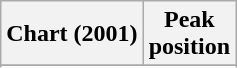<table class="wikitable sortable plainrowheaders" style="text-align:center">
<tr>
<th scope="col">Chart (2001)</th>
<th scope="col">Peak<br> position</th>
</tr>
<tr>
</tr>
<tr>
</tr>
</table>
